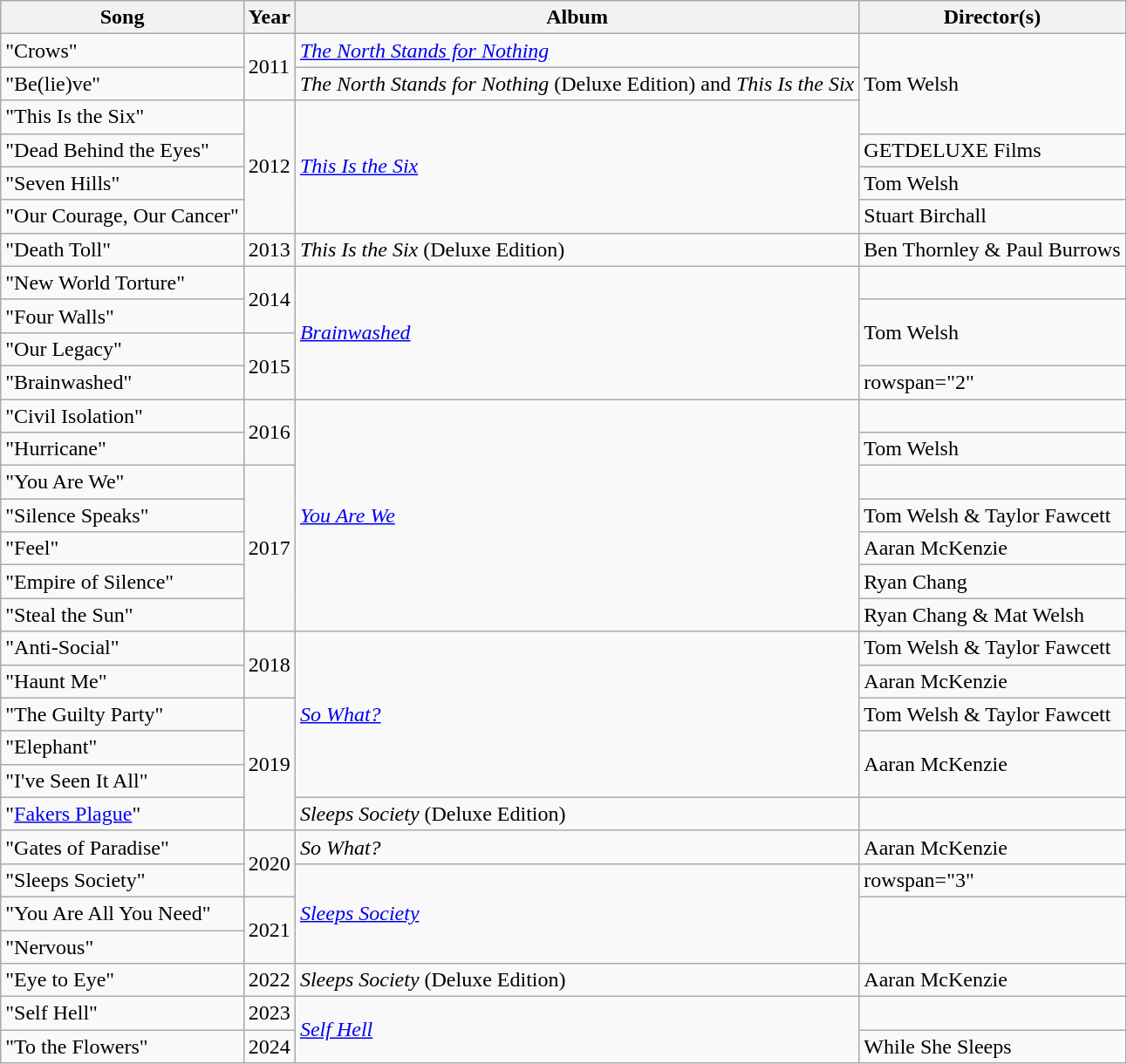<table class="wikitable">
<tr>
<th>Song</th>
<th>Year</th>
<th>Album</th>
<th>Director(s)</th>
</tr>
<tr>
<td>"Crows"</td>
<td rowspan="2">2011</td>
<td><em><a href='#'>The North Stands for Nothing</a></em></td>
<td rowspan="3">Tom Welsh</td>
</tr>
<tr>
<td>"Be(lie)ve"</td>
<td><em>The North Stands for Nothing</em> (Deluxe Edition) and <em>This Is the Six</em></td>
</tr>
<tr>
<td>"This Is the Six"</td>
<td rowspan="4">2012</td>
<td rowspan="4"><em><a href='#'>This Is the Six</a></em></td>
</tr>
<tr>
<td>"Dead Behind the Eyes"</td>
<td>GETDELUXE Films</td>
</tr>
<tr>
<td>"Seven Hills"</td>
<td>Tom Welsh</td>
</tr>
<tr>
<td>"Our Courage, Our Cancer"</td>
<td>Stuart Birchall</td>
</tr>
<tr>
<td>"Death Toll"</td>
<td>2013</td>
<td><em>This Is the Six</em> (Deluxe Edition)</td>
<td>Ben Thornley & Paul Burrows</td>
</tr>
<tr>
<td>"New World Torture"</td>
<td rowspan="2">2014</td>
<td rowspan="4"><em><a href='#'>Brainwashed</a></em></td>
<td></td>
</tr>
<tr>
<td>"Four Walls"</td>
<td rowspan="2">Tom Welsh</td>
</tr>
<tr>
<td>"Our Legacy"</td>
<td rowspan="2">2015</td>
</tr>
<tr>
<td>"Brainwashed"</td>
<td>rowspan="2" </td>
</tr>
<tr>
<td>"Civil Isolation"</td>
<td rowspan="2">2016</td>
<td rowspan="7"><em><a href='#'>You Are We</a></em></td>
</tr>
<tr>
<td>"Hurricane"</td>
<td>Tom Welsh</td>
</tr>
<tr>
<td>"You Are We"</td>
<td rowspan="5">2017</td>
<td></td>
</tr>
<tr>
<td>"Silence Speaks"</td>
<td>Tom Welsh & Taylor Fawcett</td>
</tr>
<tr>
<td>"Feel"</td>
<td>Aaran McKenzie</td>
</tr>
<tr>
<td>"Empire of Silence"</td>
<td>Ryan Chang</td>
</tr>
<tr>
<td>"Steal the Sun"</td>
<td>Ryan Chang & Mat Welsh</td>
</tr>
<tr>
<td>"Anti-Social"</td>
<td rowspan="2">2018</td>
<td rowspan="5"><em><a href='#'>So What?</a></em></td>
<td>Tom Welsh & Taylor Fawcett</td>
</tr>
<tr>
<td>"Haunt Me"</td>
<td>Aaran McKenzie</td>
</tr>
<tr>
<td>"The Guilty Party"</td>
<td rowspan="4">2019</td>
<td>Tom Welsh & Taylor Fawcett</td>
</tr>
<tr>
<td>"Elephant"</td>
<td rowspan="2">Aaran McKenzie</td>
</tr>
<tr>
<td>"I've Seen It All"</td>
</tr>
<tr>
<td>"<a href='#'>Fakers Plague</a>"</td>
<td><em>Sleeps Society</em> (Deluxe Edition)</td>
<td></td>
</tr>
<tr>
<td>"Gates of Paradise"</td>
<td rowspan="2">2020</td>
<td><em>So What?</em></td>
<td>Aaran McKenzie</td>
</tr>
<tr>
<td>"Sleeps Society"</td>
<td rowspan="3"><em><a href='#'>Sleeps Society</a></em></td>
<td>rowspan="3" </td>
</tr>
<tr>
<td>"You Are All You Need"</td>
<td rowspan="2">2021</td>
</tr>
<tr>
<td>"Nervous"</td>
</tr>
<tr>
<td>"Eye to Eye"</td>
<td>2022</td>
<td><em>Sleeps Society</em> (Deluxe Edition)</td>
<td>Aaran McKenzie</td>
</tr>
<tr>
<td>"Self Hell"</td>
<td>2023</td>
<td rowspan="2"><em><a href='#'>Self Hell</a></em></td>
<td></td>
</tr>
<tr>
<td>"To the Flowers"</td>
<td>2024</td>
<td>While She Sleeps</td>
</tr>
</table>
